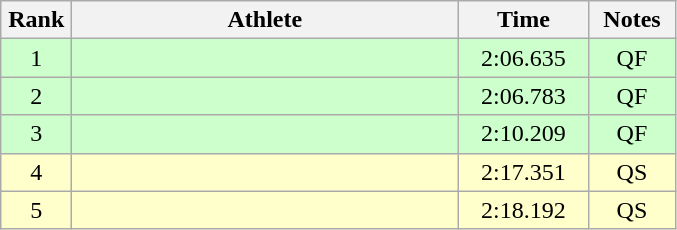<table class=wikitable style="text-align:center">
<tr>
<th width=40>Rank</th>
<th width=250>Athlete</th>
<th width=80>Time</th>
<th width=50>Notes</th>
</tr>
<tr bgcolor="ccffcc">
<td>1</td>
<td align=left></td>
<td>2:06.635</td>
<td>QF</td>
</tr>
<tr bgcolor="ccffcc">
<td>2</td>
<td align=left></td>
<td>2:06.783</td>
<td>QF</td>
</tr>
<tr bgcolor="ccffcc">
<td>3</td>
<td align=left></td>
<td>2:10.209</td>
<td>QF</td>
</tr>
<tr bgcolor="#ffffcc">
<td>4</td>
<td align=left></td>
<td>2:17.351</td>
<td>QS</td>
</tr>
<tr bgcolor="#ffffcc">
<td>5</td>
<td align=left></td>
<td>2:18.192</td>
<td>QS</td>
</tr>
</table>
